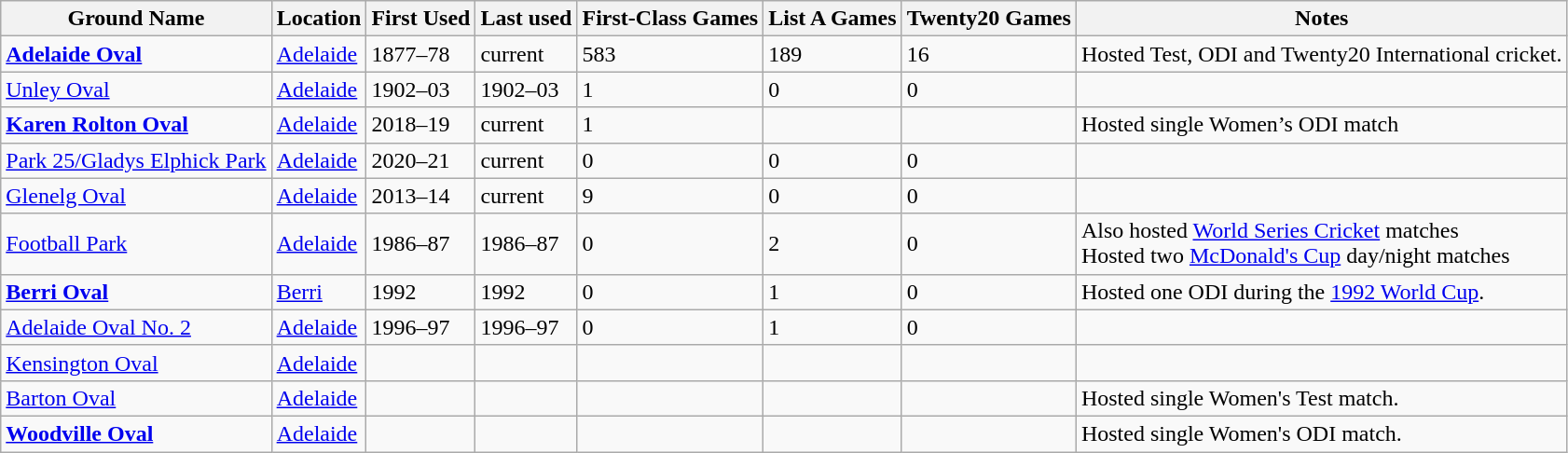<table class="wikitable sortable">
<tr>
<th>Ground Name</th>
<th>Location</th>
<th>First Used</th>
<th>Last used</th>
<th>First-Class Games</th>
<th>List A Games</th>
<th>Twenty20 Games</th>
<th>Notes</th>
</tr>
<tr>
<td><strong><a href='#'>Adelaide Oval</a></strong></td>
<td><a href='#'>Adelaide</a></td>
<td>1877–78</td>
<td>current</td>
<td>583</td>
<td>189</td>
<td>16</td>
<td>Hosted Test, ODI and Twenty20 International cricket.</td>
</tr>
<tr>
<td><a href='#'>Unley Oval</a></td>
<td><a href='#'>Adelaide</a></td>
<td>1902–03</td>
<td>1902–03</td>
<td>1</td>
<td>0</td>
<td>0</td>
<td></td>
</tr>
<tr>
<td><strong><a href='#'>Karen Rolton Oval</a></strong></td>
<td><a href='#'>Adelaide</a></td>
<td>2018–19</td>
<td>current</td>
<td>1</td>
<td></td>
<td></td>
<td>Hosted single Women’s ODI match</td>
</tr>
<tr>
<td><a href='#'>Park 25/Gladys Elphick Park</a></td>
<td><a href='#'>Adelaide</a></td>
<td>2020–21</td>
<td>current</td>
<td>0</td>
<td>0</td>
<td>0</td>
<td></td>
</tr>
<tr>
<td><a href='#'>Glenelg Oval</a></td>
<td><a href='#'>Adelaide</a></td>
<td>2013–14</td>
<td>current</td>
<td>9</td>
<td>0</td>
<td>0</td>
<td></td>
</tr>
<tr>
<td><a href='#'>Football Park</a></td>
<td><a href='#'>Adelaide</a></td>
<td>1986–87</td>
<td>1986–87</td>
<td>0</td>
<td>2</td>
<td>0</td>
<td>Also hosted <a href='#'>World Series Cricket</a> matches<br>Hosted two <a href='#'>McDonald's Cup</a> day/night matches</td>
</tr>
<tr>
<td><strong><a href='#'>Berri Oval</a></strong></td>
<td><a href='#'>Berri</a></td>
<td>1992</td>
<td>1992</td>
<td>0</td>
<td>1</td>
<td>0</td>
<td>Hosted one ODI during the <a href='#'>1992 World Cup</a>.</td>
</tr>
<tr>
<td><a href='#'>Adelaide Oval No. 2</a></td>
<td><a href='#'>Adelaide</a></td>
<td>1996–97</td>
<td>1996–97</td>
<td>0</td>
<td>1</td>
<td>0</td>
<td></td>
</tr>
<tr>
<td><a href='#'>Kensington Oval</a></td>
<td><a href='#'>Adelaide</a></td>
<td></td>
<td></td>
<td></td>
<td></td>
<td></td>
<td></td>
</tr>
<tr>
<td><a href='#'>Barton Oval</a></td>
<td><a href='#'>Adelaide</a></td>
<td></td>
<td></td>
<td></td>
<td></td>
<td></td>
<td>Hosted single Women's Test match.</td>
</tr>
<tr>
<td><strong><a href='#'>Woodville Oval</a></strong></td>
<td><a href='#'>Adelaide</a></td>
<td></td>
<td></td>
<td></td>
<td></td>
<td></td>
<td>Hosted single Women's ODI match.</td>
</tr>
</table>
